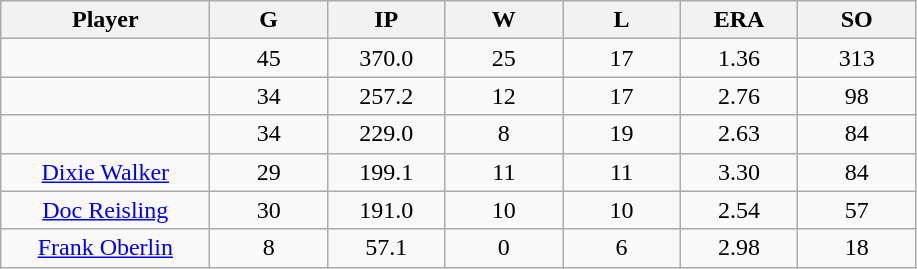<table class="wikitable sortable">
<tr>
<th bgcolor="#DDDDFF" width="16%">Player</th>
<th bgcolor="#DDDDFF" width="9%">G</th>
<th bgcolor="#DDDDFF" width="9%">IP</th>
<th bgcolor="#DDDDFF" width="9%">W</th>
<th bgcolor="#DDDDFF" width="9%">L</th>
<th bgcolor="#DDDDFF" width="9%">ERA</th>
<th bgcolor="#DDDDFF" width="9%">SO</th>
</tr>
<tr align="center">
<td></td>
<td>45</td>
<td>370.0</td>
<td>25</td>
<td>17</td>
<td>1.36</td>
<td>313</td>
</tr>
<tr align="center">
<td></td>
<td>34</td>
<td>257.2</td>
<td>12</td>
<td>17</td>
<td>2.76</td>
<td>98</td>
</tr>
<tr align="center">
<td></td>
<td>34</td>
<td>229.0</td>
<td>8</td>
<td>19</td>
<td>2.63</td>
<td>84</td>
</tr>
<tr align="center">
<td><a href='#'>Dixie Walker</a></td>
<td>29</td>
<td>199.1</td>
<td>11</td>
<td>11</td>
<td>3.30</td>
<td>84</td>
</tr>
<tr align=center>
<td><a href='#'>Doc Reisling</a></td>
<td>30</td>
<td>191.0</td>
<td>10</td>
<td>10</td>
<td>2.54</td>
<td>57</td>
</tr>
<tr align=center>
<td><a href='#'>Frank Oberlin</a></td>
<td>8</td>
<td>57.1</td>
<td>0</td>
<td>6</td>
<td>2.98</td>
<td>18</td>
</tr>
</table>
